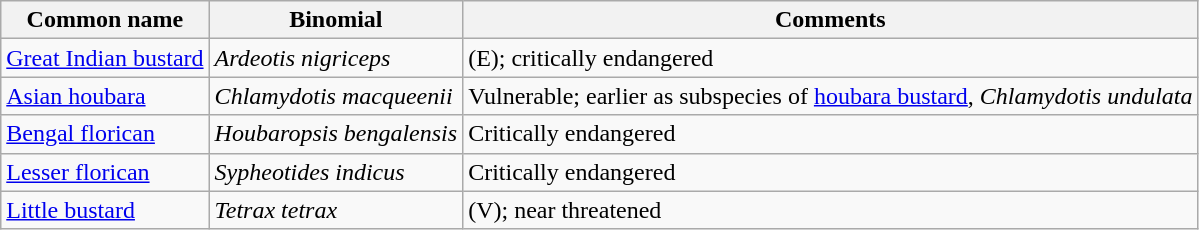<table class="wikitable">
<tr>
<th>Common name</th>
<th>Binomial</th>
<th>Comments</th>
</tr>
<tr>
<td><a href='#'>Great Indian bustard</a></td>
<td><em>Ardeotis nigriceps</em></td>
<td>(E); critically endangered</td>
</tr>
<tr>
<td><a href='#'>Asian houbara</a></td>
<td><em>Chlamydotis macqueenii</em></td>
<td>Vulnerable; earlier as subspecies of <a href='#'>houbara bustard</a>, <em>Chlamydotis undulata</em></td>
</tr>
<tr>
<td><a href='#'>Bengal florican</a></td>
<td><em>Houbaropsis bengalensis</em></td>
<td>Critically endangered</td>
</tr>
<tr>
<td><a href='#'>Lesser florican</a></td>
<td><em>Sypheotides indicus</em></td>
<td>Critically endangered</td>
</tr>
<tr>
<td><a href='#'>Little bustard</a></td>
<td><em>Tetrax tetrax</em></td>
<td>(V); near threatened</td>
</tr>
</table>
